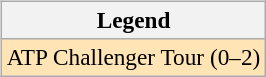<table>
<tr valign=top>
<td><br><table class=wikitable style=font-size:97%>
<tr>
<th>Legend</th>
</tr>
<tr bgcolor=moccasin>
<td>ATP Challenger Tour (0–2)</td>
</tr>
</table>
</td>
<td></td>
</tr>
</table>
